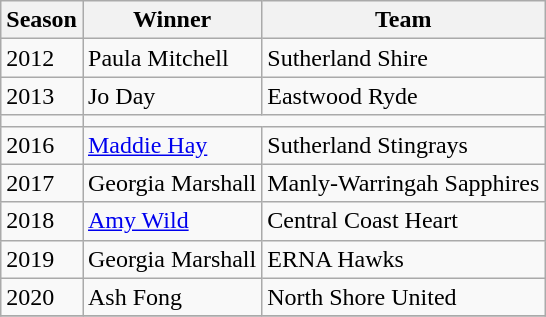<table class="wikitable collapsible">
<tr>
<th>Season</th>
<th>Winner</th>
<th>Team</th>
</tr>
<tr>
<td>2012</td>
<td>Paula Mitchell</td>
<td>Sutherland Shire</td>
</tr>
<tr>
<td>2013</td>
<td>Jo Day</td>
<td>Eastwood Ryde</td>
</tr>
<tr>
<td></td>
</tr>
<tr>
<td>2016</td>
<td><a href='#'>Maddie Hay</a></td>
<td>Sutherland Stingrays</td>
</tr>
<tr>
<td>2017</td>
<td>Georgia Marshall</td>
<td>Manly-Warringah Sapphires</td>
</tr>
<tr>
<td>2018</td>
<td><a href='#'>Amy Wild</a></td>
<td>Central Coast Heart</td>
</tr>
<tr>
<td>2019</td>
<td>Georgia Marshall</td>
<td>ERNA Hawks</td>
</tr>
<tr>
<td>2020</td>
<td>Ash Fong</td>
<td>North Shore United</td>
</tr>
<tr>
</tr>
</table>
